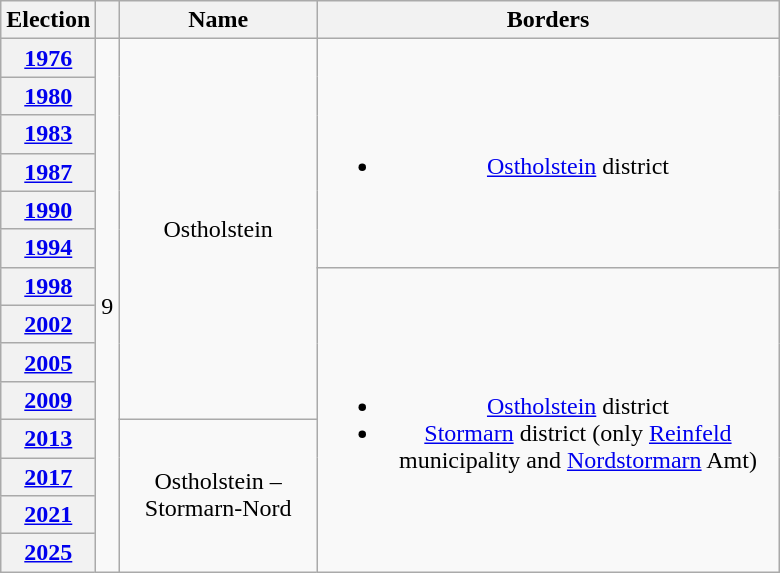<table class=wikitable style="text-align:center">
<tr>
<th>Election</th>
<th></th>
<th width=125px>Name</th>
<th width=300px>Borders</th>
</tr>
<tr>
<th><a href='#'>1976</a></th>
<td rowspan=14>9</td>
<td rowspan=10>Ostholstein</td>
<td rowspan=6><br><ul><li><a href='#'>Ostholstein</a> district</li></ul></td>
</tr>
<tr>
<th><a href='#'>1980</a></th>
</tr>
<tr>
<th><a href='#'>1983</a></th>
</tr>
<tr>
<th><a href='#'>1987</a></th>
</tr>
<tr>
<th><a href='#'>1990</a></th>
</tr>
<tr>
<th><a href='#'>1994</a></th>
</tr>
<tr>
<th><a href='#'>1998</a></th>
<td rowspan=8><br><ul><li><a href='#'>Ostholstein</a> district</li><li><a href='#'>Stormarn</a> district (only <a href='#'>Reinfeld</a> municipality and <a href='#'>Nordstormarn</a> Amt)</li></ul></td>
</tr>
<tr>
<th><a href='#'>2002</a></th>
</tr>
<tr>
<th><a href='#'>2005</a></th>
</tr>
<tr>
<th><a href='#'>2009</a></th>
</tr>
<tr>
<th><a href='#'>2013</a></th>
<td rowspan=4>Ostholstein – Stormarn-Nord</td>
</tr>
<tr>
<th><a href='#'>2017</a></th>
</tr>
<tr>
<th><a href='#'>2021</a></th>
</tr>
<tr>
<th><a href='#'>2025</a></th>
</tr>
</table>
